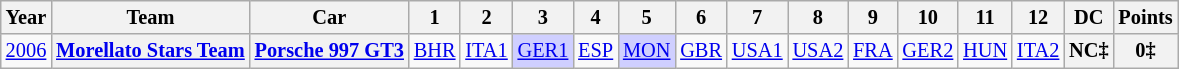<table class="wikitable" style="text-align:center; font-size:85%">
<tr>
<th>Year</th>
<th>Team</th>
<th>Car</th>
<th>1</th>
<th>2</th>
<th>3</th>
<th>4</th>
<th>5</th>
<th>6</th>
<th>7</th>
<th>8</th>
<th>9</th>
<th>10</th>
<th>11</th>
<th>12</th>
<th>DC</th>
<th>Points</th>
</tr>
<tr>
<td><a href='#'>2006</a></td>
<th nowrap><a href='#'>Morellato Stars Team</a></th>
<th nowrap><a href='#'>Porsche 997 GT3</a></th>
<td><a href='#'>BHR</a></td>
<td><a href='#'>ITA1</a></td>
<td style="background:#CFCFFF;"><a href='#'>GER1</a><br></td>
<td><a href='#'>ESP</a></td>
<td style="background:#CFCFFF;"><a href='#'>MON</a><br></td>
<td><a href='#'>GBR</a></td>
<td><a href='#'>USA1</a></td>
<td><a href='#'>USA2</a></td>
<td><a href='#'>FRA</a></td>
<td><a href='#'>GER2</a></td>
<td><a href='#'>HUN</a></td>
<td><a href='#'>ITA2</a></td>
<th>NC‡</th>
<th>0‡</th>
</tr>
</table>
